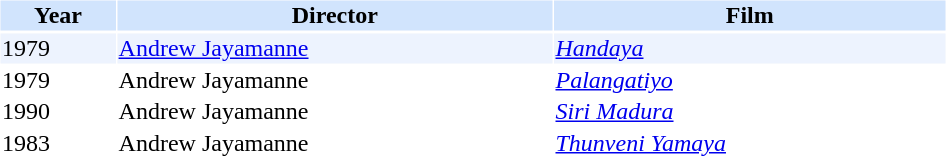<table cellspacing="1" cellpadding="1" border="0" width="50%">
<tr bgcolor="#d1e4fd">
<th>Year</th>
<th>Director</th>
<th>Film</th>
</tr>
<tr>
</tr>
<tr bgcolor=#edf3fe>
<td>1979</td>
<td><a href='#'>Andrew Jayamanne</a></td>
<td><em><a href='#'>Handaya</a></em></td>
</tr>
<tr>
<td>1979</td>
<td>Andrew Jayamanne</td>
<td><em><a href='#'>Palangatiyo</a></em></td>
</tr>
<tr>
<td>1990</td>
<td>Andrew Jayamanne</td>
<td><em><a href='#'>Siri Madura</a></em></td>
</tr>
<tr>
<td>1983</td>
<td>Andrew Jayamanne</td>
<td><em><a href='#'>Thunveni Yamaya</a></em></td>
</tr>
</table>
